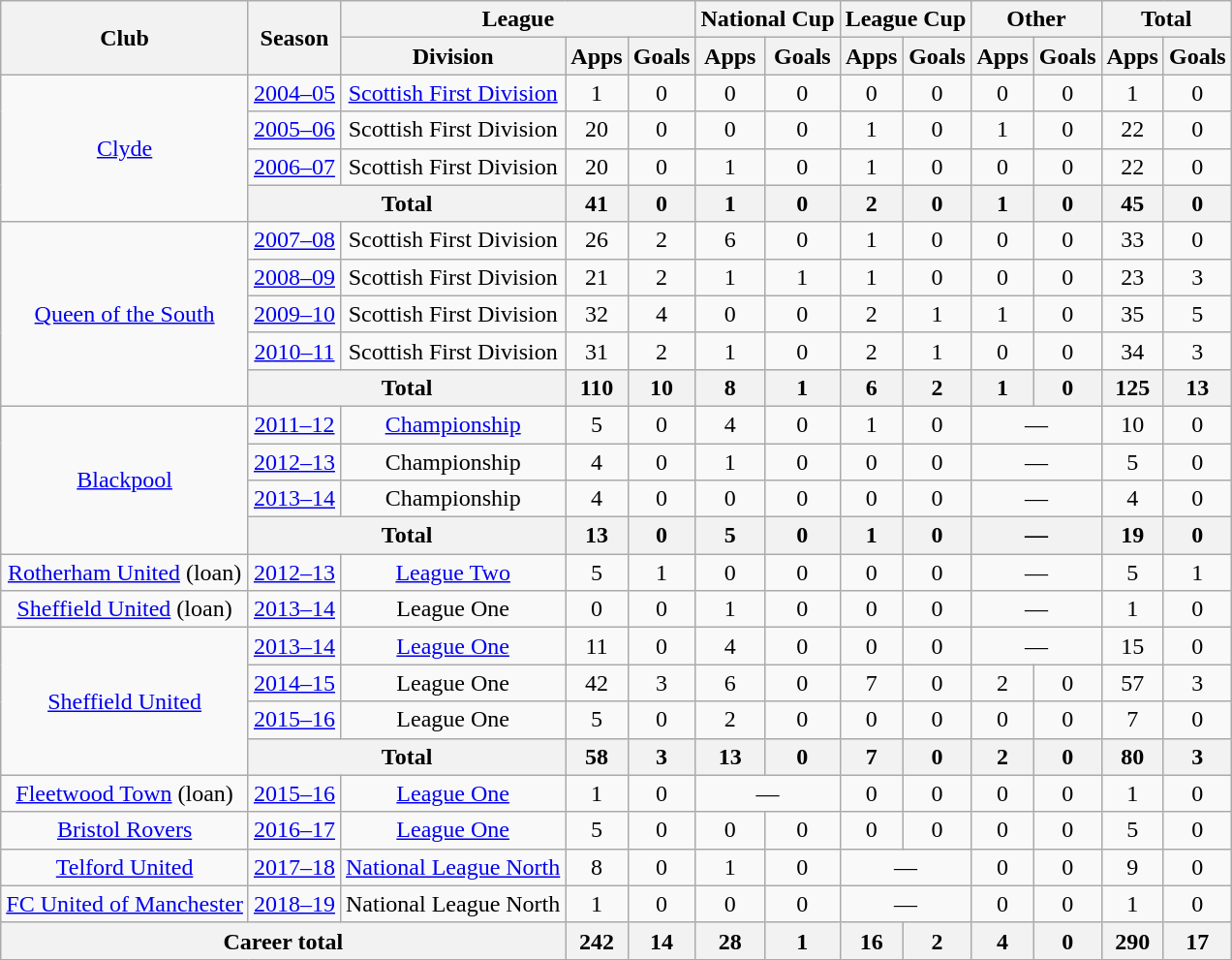<table class="wikitable" style="text-align: center">
<tr>
<th rowspan="2">Club</th>
<th rowspan="2">Season</th>
<th colspan="3">League</th>
<th colspan="2">National Cup</th>
<th colspan="2">League Cup</th>
<th colspan="2">Other</th>
<th colspan="2">Total</th>
</tr>
<tr>
<th>Division</th>
<th>Apps</th>
<th>Goals</th>
<th>Apps</th>
<th>Goals</th>
<th>Apps</th>
<th>Goals</th>
<th>Apps</th>
<th>Goals</th>
<th>Apps</th>
<th>Goals</th>
</tr>
<tr>
<td rowspan="4"><a href='#'>Clyde</a></td>
<td><a href='#'>2004–05</a></td>
<td><a href='#'>Scottish First Division</a></td>
<td>1</td>
<td>0</td>
<td>0</td>
<td>0</td>
<td>0</td>
<td>0</td>
<td>0</td>
<td>0</td>
<td>1</td>
<td>0</td>
</tr>
<tr>
<td><a href='#'>2005–06</a></td>
<td>Scottish First Division</td>
<td>20</td>
<td>0</td>
<td>0</td>
<td>0</td>
<td>1</td>
<td>0</td>
<td>1</td>
<td>0</td>
<td>22</td>
<td>0</td>
</tr>
<tr>
<td><a href='#'>2006–07</a></td>
<td>Scottish First Division</td>
<td>20</td>
<td>0</td>
<td>1</td>
<td>0</td>
<td>1</td>
<td>0</td>
<td>0</td>
<td>0</td>
<td>22</td>
<td>0</td>
</tr>
<tr>
<th colspan="2">Total</th>
<th>41</th>
<th>0</th>
<th>1</th>
<th>0</th>
<th>2</th>
<th>0</th>
<th>1</th>
<th>0</th>
<th>45</th>
<th>0</th>
</tr>
<tr>
<td rowspan="5"><a href='#'>Queen of the South</a></td>
<td><a href='#'>2007–08</a></td>
<td>Scottish First Division</td>
<td>26</td>
<td>2</td>
<td>6</td>
<td>0</td>
<td>1</td>
<td>0</td>
<td>0</td>
<td>0</td>
<td>33</td>
<td>0</td>
</tr>
<tr>
<td><a href='#'>2008–09</a></td>
<td>Scottish First Division</td>
<td>21</td>
<td>2</td>
<td>1</td>
<td>1</td>
<td>1</td>
<td>0</td>
<td>0</td>
<td>0</td>
<td>23</td>
<td>3</td>
</tr>
<tr>
<td><a href='#'>2009–10</a></td>
<td>Scottish First Division</td>
<td>32</td>
<td>4</td>
<td>0</td>
<td>0</td>
<td>2</td>
<td>1</td>
<td>1</td>
<td>0</td>
<td>35</td>
<td>5</td>
</tr>
<tr>
<td><a href='#'>2010–11</a></td>
<td>Scottish First Division</td>
<td>31</td>
<td>2</td>
<td>1</td>
<td>0</td>
<td>2</td>
<td>1</td>
<td>0</td>
<td>0</td>
<td>34</td>
<td>3</td>
</tr>
<tr>
<th colspan="2">Total</th>
<th>110</th>
<th>10</th>
<th>8</th>
<th>1</th>
<th>6</th>
<th>2</th>
<th>1</th>
<th>0</th>
<th>125</th>
<th>13</th>
</tr>
<tr>
<td rowspan="4"><a href='#'>Blackpool</a></td>
<td><a href='#'>2011–12</a></td>
<td><a href='#'>Championship</a></td>
<td>5</td>
<td>0</td>
<td>4</td>
<td>0</td>
<td>1</td>
<td>0</td>
<td colspan="2">—</td>
<td>10</td>
<td>0</td>
</tr>
<tr>
<td><a href='#'>2012–13</a></td>
<td>Championship</td>
<td>4</td>
<td>0</td>
<td>1</td>
<td>0</td>
<td>0</td>
<td>0</td>
<td colspan="2">—</td>
<td>5</td>
<td>0</td>
</tr>
<tr>
<td><a href='#'>2013–14</a></td>
<td>Championship</td>
<td>4</td>
<td>0</td>
<td>0</td>
<td>0</td>
<td>0</td>
<td>0</td>
<td colspan="2">—</td>
<td>4</td>
<td>0</td>
</tr>
<tr>
<th colspan="2">Total</th>
<th>13</th>
<th>0</th>
<th>5</th>
<th>0</th>
<th>1</th>
<th>0</th>
<th colspan="2">—</th>
<th>19</th>
<th>0</th>
</tr>
<tr>
<td><a href='#'>Rotherham United</a> (loan)</td>
<td><a href='#'>2012–13</a></td>
<td><a href='#'>League Two</a></td>
<td>5</td>
<td>1</td>
<td>0</td>
<td>0</td>
<td>0</td>
<td>0</td>
<td colspan="2">—</td>
<td>5</td>
<td>1</td>
</tr>
<tr>
<td><a href='#'>Sheffield United</a> (loan)</td>
<td><a href='#'>2013–14</a></td>
<td>League One</td>
<td>0</td>
<td>0</td>
<td>1</td>
<td>0</td>
<td>0</td>
<td>0</td>
<td colspan="2">—</td>
<td>1</td>
<td>0</td>
</tr>
<tr>
<td rowspan="4"><a href='#'>Sheffield United</a></td>
<td><a href='#'>2013–14</a></td>
<td><a href='#'>League One</a></td>
<td>11</td>
<td>0</td>
<td>4</td>
<td>0</td>
<td>0</td>
<td>0</td>
<td colspan="2">—</td>
<td>15</td>
<td>0</td>
</tr>
<tr>
<td><a href='#'>2014–15</a></td>
<td>League One</td>
<td>42</td>
<td>3</td>
<td>6</td>
<td>0</td>
<td>7</td>
<td>0</td>
<td>2</td>
<td>0</td>
<td>57</td>
<td>3</td>
</tr>
<tr>
<td><a href='#'>2015–16</a></td>
<td>League One</td>
<td>5</td>
<td>0</td>
<td>2</td>
<td>0</td>
<td>0</td>
<td>0</td>
<td>0</td>
<td>0</td>
<td>7</td>
<td>0</td>
</tr>
<tr>
<th colspan="2">Total</th>
<th>58</th>
<th>3</th>
<th>13</th>
<th>0</th>
<th>7</th>
<th>0</th>
<th>2</th>
<th>0</th>
<th>80</th>
<th>3</th>
</tr>
<tr>
<td><a href='#'>Fleetwood Town</a> (loan)</td>
<td><a href='#'>2015–16</a></td>
<td><a href='#'>League One</a></td>
<td>1</td>
<td>0</td>
<td colspan="2">—</td>
<td>0</td>
<td>0</td>
<td>0</td>
<td>0</td>
<td>1</td>
<td>0</td>
</tr>
<tr>
<td><a href='#'>Bristol Rovers</a></td>
<td><a href='#'>2016–17</a></td>
<td><a href='#'>League One</a></td>
<td>5</td>
<td>0</td>
<td>0</td>
<td>0</td>
<td>0</td>
<td>0</td>
<td>0</td>
<td>0</td>
<td>5</td>
<td>0</td>
</tr>
<tr>
<td><a href='#'>Telford United</a></td>
<td><a href='#'>2017–18</a></td>
<td><a href='#'>National League North</a></td>
<td>8</td>
<td>0</td>
<td>1</td>
<td>0</td>
<td colspan="2">—</td>
<td>0</td>
<td>0</td>
<td>9</td>
<td>0</td>
</tr>
<tr>
<td><a href='#'>FC United of Manchester</a></td>
<td><a href='#'>2018–19</a></td>
<td>National League North</td>
<td>1</td>
<td>0</td>
<td>0</td>
<td>0</td>
<td colspan="2">—</td>
<td>0</td>
<td>0</td>
<td>1</td>
<td>0</td>
</tr>
<tr>
<th colspan="3">Career total</th>
<th>242</th>
<th>14</th>
<th>28</th>
<th>1</th>
<th>16</th>
<th>2</th>
<th>4</th>
<th>0</th>
<th>290</th>
<th>17</th>
</tr>
</table>
